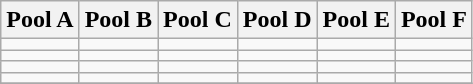<table class="wikitable">
<tr>
<th>Pool A</th>
<th>Pool B</th>
<th>Pool C</th>
<th>Pool D</th>
<th>Pool E</th>
<th>Pool F</th>
</tr>
<tr>
<td></td>
<td></td>
<td></td>
<td></td>
<td></td>
<td></td>
</tr>
<tr>
<td></td>
<td></td>
<td></td>
<td></td>
<td></td>
<td></td>
</tr>
<tr>
<td></td>
<td></td>
<td></td>
<td></td>
<td></td>
<td></td>
</tr>
<tr>
<td></td>
<td></td>
<td></td>
<td></td>
<td></td>
<td></td>
</tr>
<tr>
</tr>
</table>
